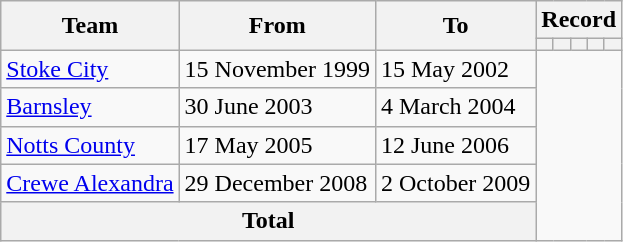<table class=wikitable style="text-align: center">
<tr>
<th rowspan=2>Team</th>
<th rowspan=2>From</th>
<th rowspan=2>To</th>
<th colspan=5>Record</th>
</tr>
<tr>
<th></th>
<th></th>
<th></th>
<th></th>
<th></th>
</tr>
<tr>
<td align=left><a href='#'>Stoke City</a></td>
<td align=left>15 November 1999</td>
<td align=left>15 May 2002<br></td>
</tr>
<tr>
<td align=left><a href='#'>Barnsley</a></td>
<td align=left>30 June 2003</td>
<td align=left>4 March 2004<br></td>
</tr>
<tr>
<td align=left><a href='#'>Notts County</a></td>
<td align=left>17 May 2005</td>
<td align=left>12 June 2006<br></td>
</tr>
<tr>
<td align=left><a href='#'>Crewe Alexandra</a></td>
<td align=left>29 December 2008</td>
<td align=left>2 October 2009<br></td>
</tr>
<tr>
<th colspan=3>Total<br></th>
</tr>
</table>
